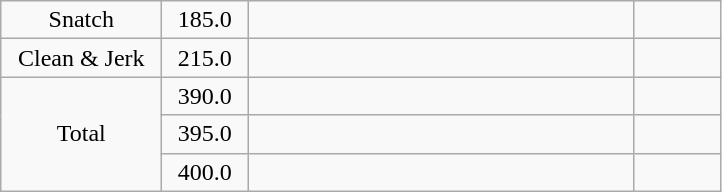<table class = "wikitable" style="text-align:center;">
<tr>
<td width=100>Snatch</td>
<td width=50>185.0</td>
<td width=250 align=left></td>
<td width=50></td>
</tr>
<tr>
<td>Clean & Jerk</td>
<td>215.0</td>
<td align=left></td>
<td></td>
</tr>
<tr>
<td rowspan=3>Total</td>
<td>390.0</td>
<td align=left></td>
<td></td>
</tr>
<tr>
<td>395.0</td>
<td align=left></td>
<td></td>
</tr>
<tr>
<td>400.0</td>
<td align=left></td>
<td></td>
</tr>
</table>
